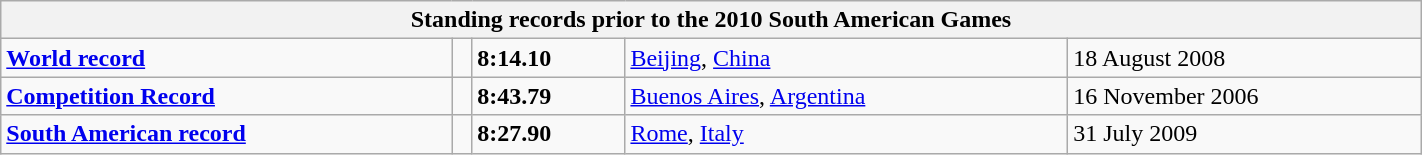<table class="wikitable" width=75%>
<tr>
<th colspan="5">Standing records prior to the 2010 South American Games</th>
</tr>
<tr>
<td><strong><a href='#'>World record</a></strong></td>
<td></td>
<td><strong>8:14.10</strong></td>
<td><a href='#'>Beijing</a>, <a href='#'>China</a></td>
<td>18 August 2008</td>
</tr>
<tr>
<td><strong><a href='#'>Competition Record</a></strong></td>
<td></td>
<td><strong>8:43.79</strong></td>
<td><a href='#'>Buenos Aires</a>, <a href='#'>Argentina</a></td>
<td>16 November 2006</td>
</tr>
<tr>
<td><strong><a href='#'>South American record</a></strong></td>
<td></td>
<td><strong>8:27.90</strong></td>
<td><a href='#'>Rome</a>, <a href='#'>Italy</a></td>
<td>31 July 2009</td>
</tr>
</table>
